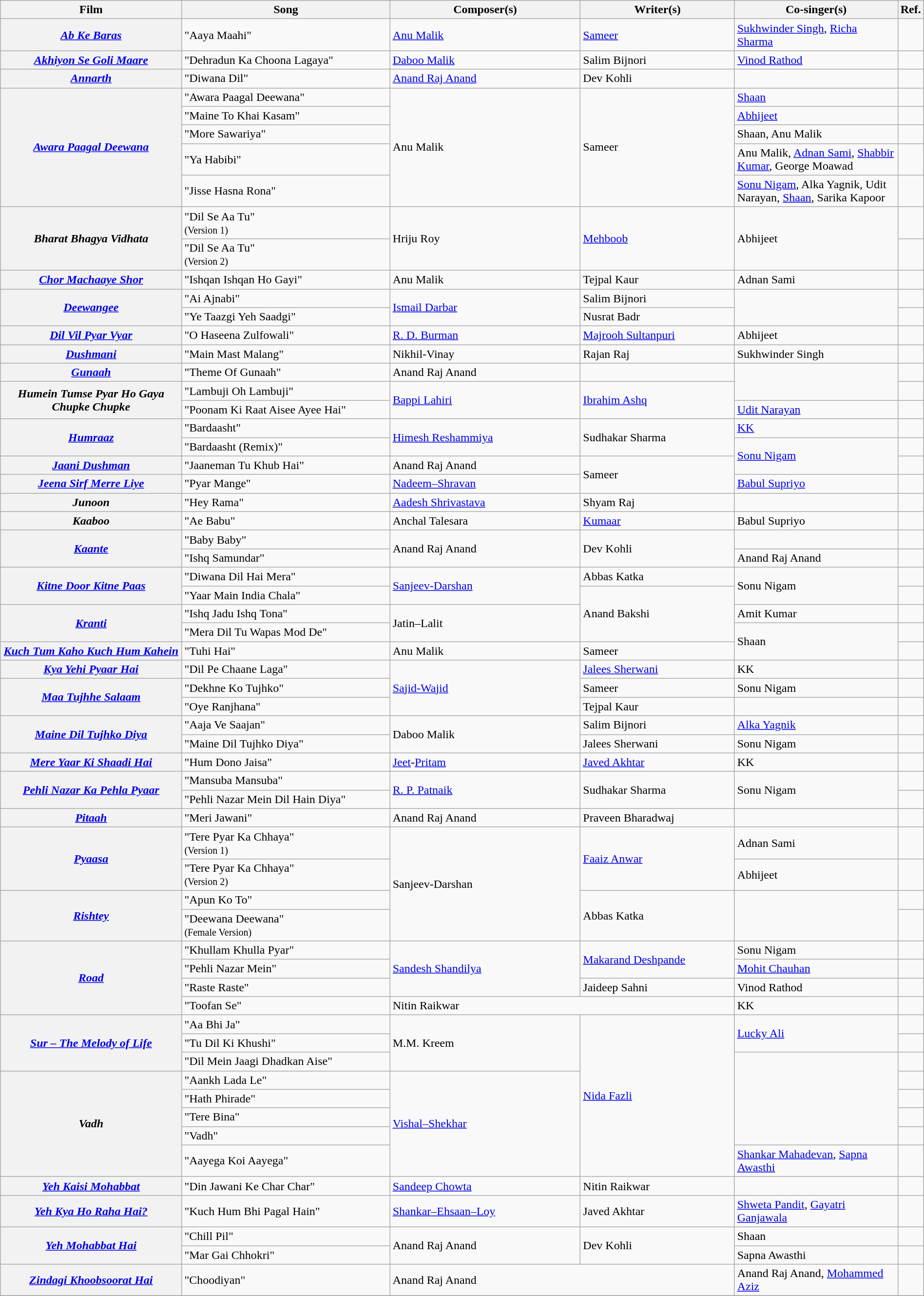<table class="wikitable plainrowheaders" width="100%" textcolor:#000;">
<tr>
<th scope="col" width=20%><strong>Film</strong></th>
<th scope="col" width=23%><strong>Song</strong></th>
<th scope="col" width=21%><strong>Composer(s)</strong></th>
<th scope="col" width=17%><strong>Writer(s)</strong></th>
<th scope="col" width=18%><strong>Co-singer(s)</strong></th>
<th scope="col" width=1%><strong>Ref.</strong></th>
</tr>
<tr>
<th scope="row"><em><a href='#'>Ab Ke Baras</a></em></th>
<td>"Aaya Maahi"</td>
<td><a href='#'>Anu Malik</a></td>
<td><a href='#'>Sameer</a></td>
<td><a href='#'>Sukhwinder Singh</a>, <a href='#'>Richa Sharma</a></td>
<td></td>
</tr>
<tr>
<th scope="row"><em><a href='#'>Akhiyon Se Goli Maare</a></em></th>
<td>"Dehradun Ka Choona Lagaya"</td>
<td><a href='#'>Daboo Malik</a></td>
<td>Salim Bijnori</td>
<td><a href='#'>Vinod Rathod</a></td>
<td></td>
</tr>
<tr>
<th scope="row"><em><a href='#'>Annarth</a></em></th>
<td>"Diwana Dil"</td>
<td><a href='#'>Anand Raj Anand</a></td>
<td>Dev Kohli</td>
<td></td>
<td></td>
</tr>
<tr>
<th scope="row" rowspan="5"><em><a href='#'>Awara Paagal Deewana</a></em></th>
<td>"Awara Paagal Deewana"</td>
<td rowspan="5">Anu Malik</td>
<td rowspan="5">Sameer</td>
<td><a href='#'>Shaan</a></td>
<td></td>
</tr>
<tr>
<td>"Maine To Khai Kasam"</td>
<td><a href='#'>Abhijeet</a></td>
<td></td>
</tr>
<tr>
<td>"More Sawariya"</td>
<td>Shaan, Anu Malik</td>
<td></td>
</tr>
<tr>
<td>"Ya Habibi"</td>
<td>Anu Malik, <a href='#'>Adnan Sami</a>, <a href='#'>Shabbir Kumar</a>, George Moawad</td>
<td></td>
</tr>
<tr>
<td>"Jisse Hasna Rona"</td>
<td><a href='#'>Sonu Nigam</a>, Alka Yagnik, Udit Narayan, <a href='#'>Shaan</a>, Sarika Kapoor</td>
<td></td>
</tr>
<tr>
<th scope="row" rowspan="2"><em>Bharat Bhagya Vidhata</em></th>
<td>"Dil Se Aa Tu"<br><small>(Version 1)</small></td>
<td rowspan="2">Hriju Roy</td>
<td rowspan="2"><a href='#'>Mehboob</a></td>
<td rowspan="2">Abhijeet</td>
<td></td>
</tr>
<tr>
<td>"Dil Se Aa Tu"<br><small>(Version 2)</small></td>
<td></td>
</tr>
<tr>
<th scope="row"><em><a href='#'>Chor Machaaye Shor</a></em></th>
<td>"Ishqan Ishqan Ho Gayi"</td>
<td>Anu Malik</td>
<td>Tejpal Kaur</td>
<td>Adnan Sami</td>
<td></td>
</tr>
<tr>
<th scope="row" rowspan="2"><em><a href='#'>Deewangee</a></em></th>
<td>"Ai Ajnabi"</td>
<td rowspan="2"><a href='#'>Ismail Darbar</a></td>
<td>Salim Bijnori</td>
<td rowspan="2"></td>
<td></td>
</tr>
<tr>
<td>"Ye Taazgi Yeh Saadgi"</td>
<td>Nusrat Badr</td>
<td></td>
</tr>
<tr>
<th scope="row"><em><a href='#'>Dil Vil Pyar Vyar</a></em></th>
<td>"O Haseena Zulfowali"</td>
<td><a href='#'>R. D. Burman</a></td>
<td><a href='#'>Majrooh Sultanpuri</a></td>
<td>Abhijeet</td>
<td></td>
</tr>
<tr>
<th scope="row"><em><a href='#'>Dushmani</a></em></th>
<td>"Main Mast Malang"</td>
<td>Nikhil-Vinay</td>
<td>Rajan Raj</td>
<td>Sukhwinder Singh</td>
<td></td>
</tr>
<tr>
<th scope="row"><em><a href='#'>Gunaah</a></em></th>
<td>"Theme Of Gunaah"</td>
<td>Anand Raj Anand</td>
<td></td>
<td rowspan="2"></td>
<td></td>
</tr>
<tr>
<th scope="row" rowspan="2"><em>Humein Tumse Pyar Ho Gaya Chupke Chupke</em></th>
<td>"Lambuji Oh Lambuji"</td>
<td rowspan="2"><a href='#'>Bappi Lahiri</a></td>
<td rowspan="2"><a href='#'>Ibrahim Ashq</a></td>
<td></td>
</tr>
<tr>
<td>"Poonam Ki Raat Aisee Ayee Hai"</td>
<td><a href='#'>Udit Narayan</a></td>
<td></td>
</tr>
<tr>
<th scope="row" rowspan="2"><em><a href='#'>Humraaz</a></em></th>
<td>"Bardaasht"</td>
<td rowspan="2"><a href='#'>Himesh Reshammiya</a></td>
<td rowspan="2">Sudhakar Sharma</td>
<td><a href='#'>KK</a></td>
<td></td>
</tr>
<tr>
<td>"Bardaasht (Remix)"</td>
<td rowspan="2"><a href='#'>Sonu Nigam</a></td>
<td></td>
</tr>
<tr>
<th scope="row"><em><a href='#'>Jaani Dushman</a></em></th>
<td>"Jaaneman Tu Khub Hai"</td>
<td>Anand Raj Anand</td>
<td rowspan="2">Sameer</td>
<td></td>
</tr>
<tr>
<th scope="row"><em><a href='#'>Jeena Sirf Merre Liye</a></em></th>
<td>"Pyar Mange"</td>
<td><a href='#'>Nadeem–Shravan</a></td>
<td><a href='#'>Babul Supriyo</a></td>
<td></td>
</tr>
<tr>
<th scope="row"><em>Junoon</em></th>
<td>"Hey Rama"</td>
<td><a href='#'>Aadesh Shrivastava</a></td>
<td>Shyam Raj</td>
<td></td>
<td></td>
</tr>
<tr>
<th scope="row"><em>Kaaboo</em></th>
<td>"Ae Babu"</td>
<td>Anchal Talesara</td>
<td><a href='#'>Kumaar</a></td>
<td>Babul Supriyo</td>
<td></td>
</tr>
<tr>
<th scope="row" rowspan="2"><em><a href='#'>Kaante</a></em></th>
<td>"Baby Baby"</td>
<td rowspan="2">Anand Raj Anand</td>
<td rowspan="2">Dev Kohli</td>
<td></td>
<td></td>
</tr>
<tr>
<td>"Ishq Samundar"</td>
<td>Anand Raj Anand</td>
<td></td>
</tr>
<tr>
<th scope="row" rowspan="2"><em><a href='#'>Kitne Door Kitne Paas</a></em></th>
<td>"Diwana Dil Hai Mera"</td>
<td rowspan="2"><a href='#'>Sanjeev-Darshan</a></td>
<td>Abbas Katka</td>
<td rowspan="2">Sonu Nigam</td>
<td></td>
</tr>
<tr>
<td>"Yaar Main India Chala"</td>
<td rowspan="3">Anand Bakshi</td>
<td></td>
</tr>
<tr>
<th scope="row" rowspan="2"><em><a href='#'>Kranti</a></em></th>
<td>"Ishq Jadu Ishq Tona"</td>
<td rowspan="2">Jatin–Lalit</td>
<td>Amit Kumar</td>
<td></td>
</tr>
<tr>
<td>"Mera Dil Tu Wapas Mod De"</td>
<td rowspan="2">Shaan</td>
<td></td>
</tr>
<tr>
<th scope="row"><em><a href='#'>Kuch Tum Kaho Kuch Hum Kahein</a></em></th>
<td>"Tuhi Hai"</td>
<td>Anu Malik</td>
<td>Sameer</td>
<td></td>
</tr>
<tr>
<th scope="row"><em><a href='#'>Kya Yehi Pyaar Hai</a></em></th>
<td>"Dil Pe Chaane Laga"</td>
<td rowspan="3"><a href='#'>Sajid-Wajid</a></td>
<td><a href='#'>Jalees Sherwani</a></td>
<td>KK</td>
<td></td>
</tr>
<tr>
<th scope="row" rowspan="2"><em><a href='#'>Maa Tujhhe Salaam</a></em></th>
<td>"Dekhne Ko Tujhko"</td>
<td>Sameer</td>
<td>Sonu Nigam</td>
<td></td>
</tr>
<tr>
<td>"Oye Ranjhana"</td>
<td>Tejpal Kaur</td>
<td></td>
<td></td>
</tr>
<tr>
<th scope="row" rowspan="2"><em><a href='#'>Maine Dil Tujhko Diya</a></em></th>
<td>"Aaja Ve Saajan"</td>
<td rowspan="2">Daboo Malik</td>
<td>Salim Bijnori</td>
<td><a href='#'>Alka Yagnik</a></td>
<td></td>
</tr>
<tr>
<td>"Maine Dil Tujhko Diya"</td>
<td>Jalees Sherwani</td>
<td>Sonu Nigam</td>
<td></td>
</tr>
<tr>
<th scope="row"><em><a href='#'>Mere Yaar Ki Shaadi Hai</a></em></th>
<td>"Hum Dono Jaisa"</td>
<td><a href='#'>Jeet</a>-<a href='#'>Pritam</a></td>
<td><a href='#'>Javed Akhtar</a></td>
<td>KK</td>
<td></td>
</tr>
<tr>
<th scope="row" rowspan="2"><em><a href='#'>Pehli Nazar Ka Pehla Pyaar</a></em></th>
<td>"Mansuba Mansuba"</td>
<td rowspan="2"><a href='#'>R. P. Patnaik</a></td>
<td rowspan="2">Sudhakar Sharma</td>
<td rowspan="2">Sonu Nigam</td>
<td></td>
</tr>
<tr>
<td>"Pehli Nazar Mein Dil Hain Diya"</td>
<td></td>
</tr>
<tr>
<th scope="row"><em><a href='#'>Pitaah</a></em></th>
<td>"Meri Jawani"</td>
<td>Anand Raj Anand</td>
<td>Praveen Bharadwaj</td>
<td></td>
<td></td>
</tr>
<tr>
<th scope="row" rowspan="2"><em><a href='#'>Pyaasa</a></em></th>
<td>"Tere Pyar Ka Chhaya"<br><small>(Version 1)</small></td>
<td rowspan="4">Sanjeev-Darshan</td>
<td rowspan="2"><a href='#'>Faaiz Anwar</a></td>
<td>Adnan Sami</td>
<td></td>
</tr>
<tr>
<td>"Tere Pyar Ka Chhaya"<br><small>(Version 2)</small></td>
<td>Abhijeet</td>
<td></td>
</tr>
<tr>
<th scope="row" rowspan="2"><em><a href='#'>Rishtey</a></em></th>
<td>"Apun Ko To"</td>
<td rowspan="2">Abbas Katka</td>
<td rowspan="2"></td>
<td></td>
</tr>
<tr>
<td>"Deewana Deewana"<br><small>(Female Version)</small></td>
<td></td>
</tr>
<tr>
<th scope="row" rowspan="4"><em><a href='#'>Road</a></em></th>
<td>"Khullam Khulla Pyar"</td>
<td rowspan="3"><a href='#'>Sandesh Shandilya</a></td>
<td rowspan="2"><a href='#'>Makarand Deshpande</a></td>
<td>Sonu Nigam</td>
<td></td>
</tr>
<tr>
<td>"Pehli Nazar Mein"</td>
<td><a href='#'>Mohit Chauhan</a></td>
<td></td>
</tr>
<tr>
<td>"Raste Raste"</td>
<td>Jaideep Sahni</td>
<td>Vinod Rathod</td>
<td></td>
</tr>
<tr>
<td>"Toofan Se"</td>
<td colspan="2">Nitin Raikwar</td>
<td>KK</td>
<td></td>
</tr>
<tr>
<th scope="row" rowspan="3"><em><a href='#'>Sur – The Melody of Life</a></em></th>
<td>"Aa Bhi Ja"</td>
<td rowspan="3">M.M. Kreem</td>
<td rowspan="8"><a href='#'>Nida Fazli</a></td>
<td rowspan="2"><a href='#'>Lucky Ali</a></td>
<td></td>
</tr>
<tr>
<td>"Tu Dil Ki Khushi"</td>
<td></td>
</tr>
<tr>
<td>"Dil Mein Jaagi Dhadkan Aise"</td>
<td rowspan="5"></td>
<td></td>
</tr>
<tr>
<th scope="row" rowspan="5"><em>Vadh</em></th>
<td>"Aankh Lada Le"</td>
<td rowspan="5"><a href='#'>Vishal–Shekhar</a></td>
<td></td>
</tr>
<tr>
<td>"Hath Phirade"</td>
<td></td>
</tr>
<tr>
<td>"Tere Bina"</td>
<td></td>
</tr>
<tr>
<td>"Vadh"</td>
<td></td>
</tr>
<tr>
<td>"Aayega Koi Aayega"</td>
<td><a href='#'>Shankar Mahadevan</a>, <a href='#'>Sapna Awasthi</a></td>
<td></td>
</tr>
<tr>
<th scope="row"><em><a href='#'>Yeh Kaisi Mohabbat</a></em></th>
<td>"Din Jawani Ke Char Char"</td>
<td><a href='#'>Sandeep Chowta</a></td>
<td>Nitin Raikwar</td>
<td></td>
<td></td>
</tr>
<tr>
<th scope="row"><em><a href='#'>Yeh Kya Ho Raha Hai?</a></em></th>
<td>"Kuch Hum Bhi Pagal Hain"</td>
<td><a href='#'>Shankar–Ehsaan–Loy</a></td>
<td>Javed Akhtar</td>
<td><a href='#'>Shweta Pandit</a>, <a href='#'>Gayatri Ganjawala</a></td>
<td></td>
</tr>
<tr>
<th scope="row" rowspan="2"><em><a href='#'>Yeh Mohabbat Hai</a></em></th>
<td>"Chill Pil"</td>
<td rowspan="2">Anand Raj Anand</td>
<td rowspan="2">Dev Kohli</td>
<td>Shaan</td>
<td></td>
</tr>
<tr>
<td>"Mar Gai Chhokri"</td>
<td>Sapna Awasthi</td>
<td></td>
</tr>
<tr>
<th scope="row"><em><a href='#'>Zindagi Khoobsoorat Hai</a></em></th>
<td>"Choodiyan"</td>
<td colspan="2">Anand Raj Anand</td>
<td>Anand Raj Anand, <a href='#'>Mohammed Aziz</a></td>
<td></td>
</tr>
<tr>
</tr>
</table>
